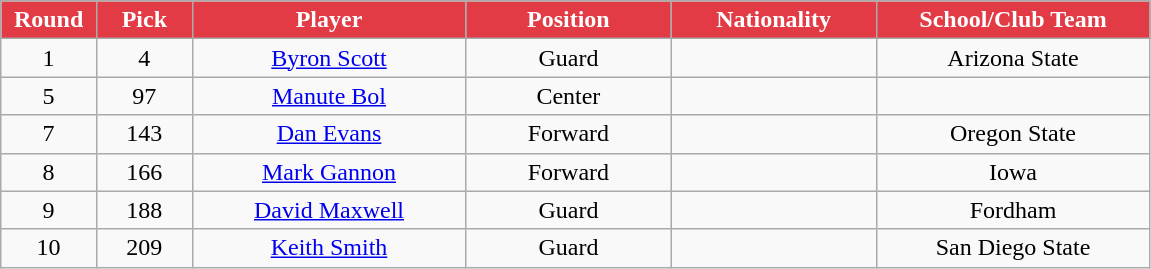<table class="wikitable sortable sortable">
<tr>
<th style="background-color: #E23B45;  color: #FFFFFF" width="7%">Round</th>
<th style="background-color: #E23B45;  color: #FFFFFF" width="7%">Pick</th>
<th style="background-color: #E23B45;  color: #FFFFFF" width="20%">Player</th>
<th style="background-color: #E23B45;  color: #FFFFFF" width="15%">Position</th>
<th style="background-color: #E23B45;  color: #FFFFFF" width="15%">Nationality</th>
<th style="background-color: #E23B45;  color: #FFFFFF" width="20%">School/Club Team</th>
</tr>
<tr style="text-align: center">
<td>1</td>
<td>4</td>
<td><a href='#'>Byron Scott</a></td>
<td>Guard</td>
<td></td>
<td>Arizona State</td>
</tr>
<tr style="text-align: center">
<td>5</td>
<td>97</td>
<td><a href='#'>Manute Bol</a></td>
<td>Center</td>
<td></td>
<td></td>
</tr>
<tr style="text-align: center">
<td>7</td>
<td>143</td>
<td><a href='#'>Dan Evans</a></td>
<td>Forward</td>
<td></td>
<td>Oregon State</td>
</tr>
<tr style="text-align: center">
<td>8</td>
<td>166</td>
<td><a href='#'>Mark Gannon</a></td>
<td>Forward</td>
<td></td>
<td>Iowa</td>
</tr>
<tr style="text-align: center">
<td>9</td>
<td>188</td>
<td><a href='#'>David Maxwell</a></td>
<td>Guard</td>
<td></td>
<td>Fordham</td>
</tr>
<tr style="text-align: center">
<td>10</td>
<td>209</td>
<td><a href='#'>Keith Smith</a></td>
<td>Guard</td>
<td></td>
<td>San Diego State</td>
</tr>
</table>
